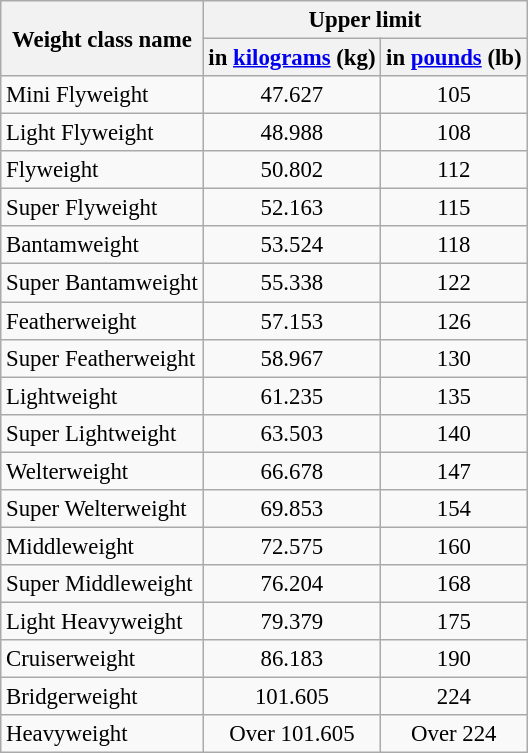<table class="wikitable" style="font-size:95%;">
<tr>
<th rowspan="2">Weight class name</th>
<th colspan="2">Upper limit</th>
</tr>
<tr>
<th>in <a href='#'>kilograms</a> (kg)</th>
<th>in <a href='#'>pounds</a> (lb)</th>
</tr>
<tr align="center">
<td align="left">Mini Flyweight</td>
<td>47.627</td>
<td>105</td>
</tr>
<tr align="center">
<td align="left">Light Flyweight</td>
<td>48.988</td>
<td>108</td>
</tr>
<tr align="center">
<td align="left">Flyweight</td>
<td>50.802</td>
<td>112</td>
</tr>
<tr align="center">
<td align="left">Super Flyweight</td>
<td>52.163</td>
<td>115</td>
</tr>
<tr align="center">
<td align="left">Bantamweight</td>
<td>53.524</td>
<td>118</td>
</tr>
<tr align="center">
<td align="left">Super Bantamweight</td>
<td>55.338</td>
<td>122</td>
</tr>
<tr align="center">
<td align="left">Featherweight</td>
<td>57.153</td>
<td>126</td>
</tr>
<tr align="center">
<td align="left">Super Featherweight</td>
<td>58.967</td>
<td>130</td>
</tr>
<tr align="center">
<td align="left">Lightweight</td>
<td>61.235</td>
<td>135</td>
</tr>
<tr align="center">
<td align="left">Super Lightweight</td>
<td>63.503</td>
<td>140</td>
</tr>
<tr align="center">
<td align="left">Welterweight</td>
<td>66.678</td>
<td>147</td>
</tr>
<tr align="center">
<td align="left">Super Welterweight</td>
<td>69.853</td>
<td>154</td>
</tr>
<tr align="center">
<td align="left">Middleweight</td>
<td>72.575</td>
<td>160</td>
</tr>
<tr align="center">
<td align="left">Super Middleweight</td>
<td>76.204</td>
<td>168</td>
</tr>
<tr align="center">
<td align="left">Light Heavyweight</td>
<td>79.379</td>
<td>175</td>
</tr>
<tr align="center">
<td align="left">Cruiserweight</td>
<td>86.183</td>
<td>190</td>
</tr>
<tr align="center">
<td align="left">Bridgerweight</td>
<td>101.605</td>
<td>224</td>
</tr>
<tr align="center">
<td align="left">Heavyweight</td>
<td>Over 101.605</td>
<td>Over 224</td>
</tr>
</table>
